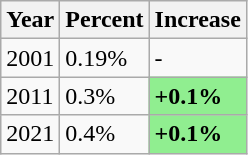<table class="wikitable">
<tr>
<th>Year</th>
<th>Percent</th>
<th>Increase</th>
</tr>
<tr>
<td>2001</td>
<td>0.19%</td>
<td>-</td>
</tr>
<tr>
<td>2011</td>
<td>0.3%</td>
<td style="background: lightgreen"><strong>+0.1%</strong></td>
</tr>
<tr>
<td>2021</td>
<td>0.4%</td>
<td style="background: lightgreen"><strong>+0.1%</strong></td>
</tr>
</table>
